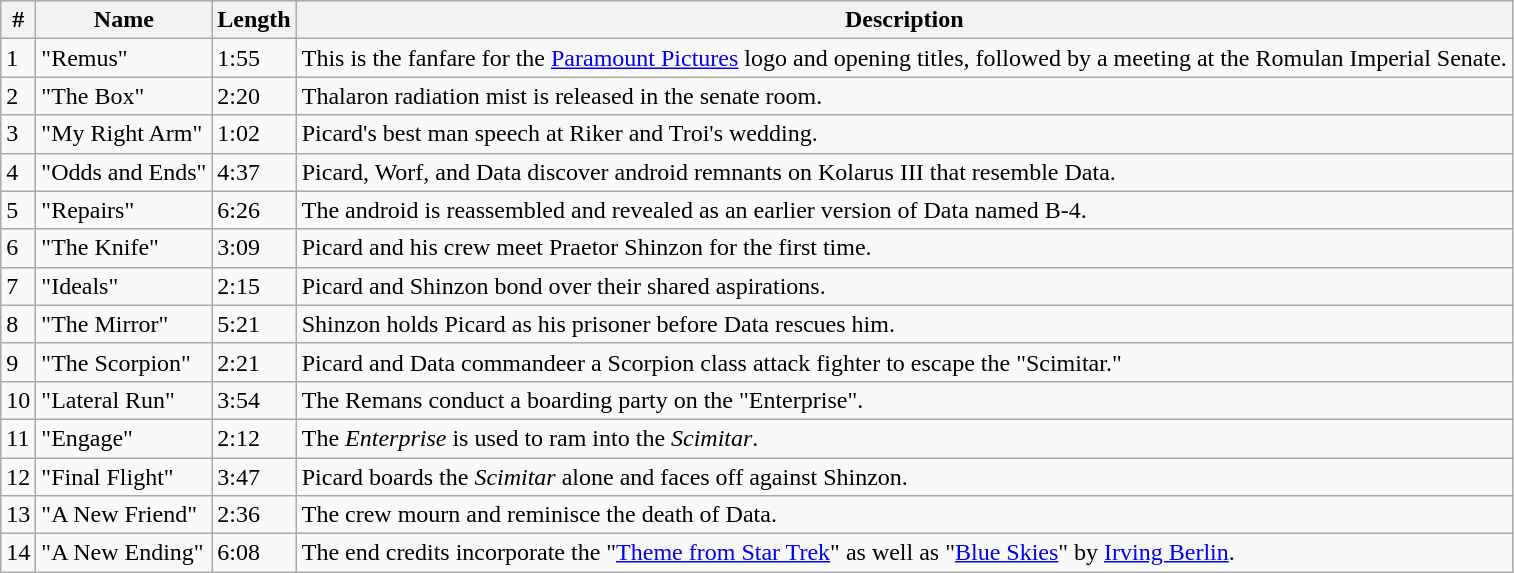<table class="wikitable">
<tr>
<th>#</th>
<th>Name</th>
<th>Length</th>
<th>Description</th>
</tr>
<tr>
<td>1</td>
<td>"Remus"</td>
<td>1:55</td>
<td>This is the fanfare for the <a href='#'>Paramount Pictures</a> logo and opening titles, followed by a meeting at the Romulan Imperial Senate.</td>
</tr>
<tr>
<td>2</td>
<td>"The Box"</td>
<td>2:20</td>
<td>Thalaron radiation mist is released in the senate room.</td>
</tr>
<tr>
<td>3</td>
<td>"My Right Arm"</td>
<td>1:02</td>
<td>Picard's best man speech at Riker and Troi's wedding.</td>
</tr>
<tr>
<td>4</td>
<td>"Odds and Ends"</td>
<td>4:37</td>
<td>Picard, Worf, and Data discover android remnants on Kolarus III that resemble Data.</td>
</tr>
<tr>
<td>5</td>
<td>"Repairs"</td>
<td>6:26</td>
<td>The android is reassembled and revealed as an earlier version of Data named B-4.</td>
</tr>
<tr>
<td>6</td>
<td>"The Knife"</td>
<td>3:09</td>
<td>Picard and his crew meet Praetor Shinzon for the first time.</td>
</tr>
<tr>
<td>7</td>
<td>"Ideals"</td>
<td>2:15</td>
<td>Picard and Shinzon bond over their shared aspirations.</td>
</tr>
<tr>
<td>8</td>
<td>"The Mirror"</td>
<td>5:21</td>
<td>Shinzon holds Picard as his prisoner before Data rescues him.</td>
</tr>
<tr>
<td>9</td>
<td>"The Scorpion"</td>
<td>2:21</td>
<td>Picard and Data commandeer a Scorpion class attack fighter to escape the "Scimitar."</td>
</tr>
<tr>
<td>10</td>
<td>"Lateral Run"</td>
<td>3:54</td>
<td>The Remans conduct a boarding party on the "Enterprise".</td>
</tr>
<tr>
<td>11</td>
<td>"Engage"</td>
<td>2:12</td>
<td>The <em>Enterprise</em> is used to ram into the <em>Scimitar</em>.</td>
</tr>
<tr>
<td>12</td>
<td>"Final Flight"</td>
<td>3:47</td>
<td>Picard boards the <em>Scimitar</em> alone and faces off against Shinzon.</td>
</tr>
<tr>
<td>13</td>
<td>"A New Friend"</td>
<td>2:36</td>
<td>The crew mourn and reminisce the death of Data.</td>
</tr>
<tr>
<td>14</td>
<td>"A New Ending"</td>
<td>6:08</td>
<td>The end credits incorporate the "<a href='#'>Theme from Star Trek</a>" as well as "<a href='#'>Blue Skies</a>" by <a href='#'>Irving Berlin</a>.</td>
</tr>
</table>
